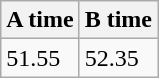<table class="wikitable" border="1" align="upright">
<tr>
<th>A time</th>
<th>B time</th>
</tr>
<tr>
<td>51.55</td>
<td>52.35</td>
</tr>
</table>
